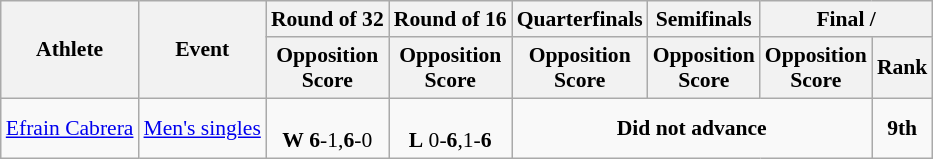<table class="wikitable" border="1" style="font-size:90%">
<tr>
<th rowspan=2>Athlete</th>
<th rowspan=2>Event</th>
<th>Round of 32</th>
<th>Round of 16</th>
<th>Quarterfinals</th>
<th>Semifinals</th>
<th colspan=2>Final / </th>
</tr>
<tr>
<th>Opposition<br>Score</th>
<th>Opposition<br>Score</th>
<th>Opposition<br>Score</th>
<th>Opposition<br>Score</th>
<th>Opposition<br>Score</th>
<th>Rank</th>
</tr>
<tr>
<td><a href='#'>Efrain Cabrera</a></td>
<td><a href='#'>Men's singles</a></td>
<td align=center><br><strong>W</strong> <strong>6</strong>-1,<strong>6</strong>-0</td>
<td align=center><br><strong>L</strong> 0-<strong>6</strong>,1-<strong>6</strong></td>
<td align=center colspan=3><strong>Did not advance</strong></td>
<td align=center><strong>9th</strong></td>
</tr>
</table>
